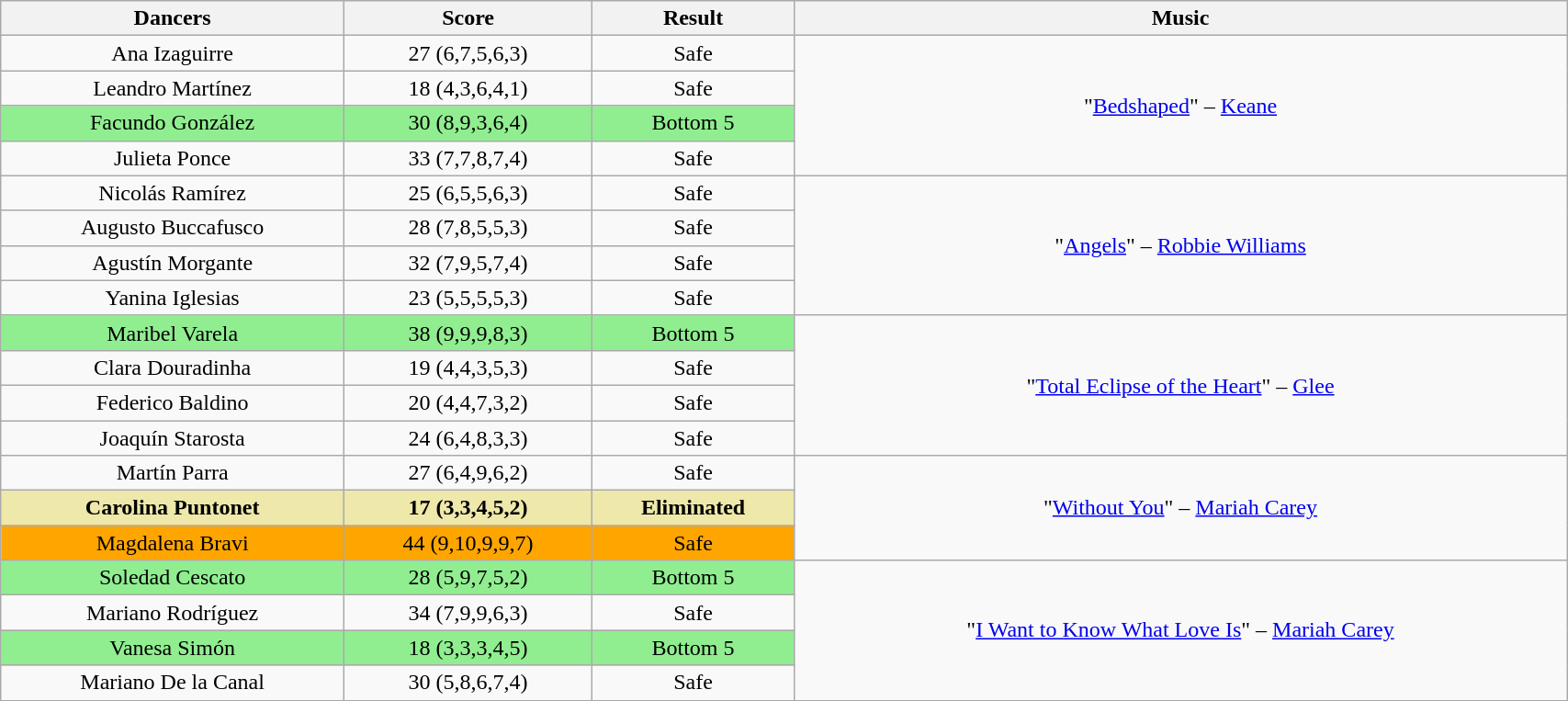<table class="wikitable" width="90%" style="text-align:center;">
<tr bgcolor="f2f2f2">
<td><strong>Dancers</strong></td>
<td><strong>Score</strong></td>
<td><strong>Result</strong></td>
<td><strong>Music</strong></td>
</tr>
<tr>
<td>Ana Izaguirre</td>
<td>27 (6,7,5,6,3)</td>
<td>Safe</td>
<td rowspan=4>"<a href='#'>Bedshaped</a>" – <a href='#'>Keane</a></td>
</tr>
<tr>
<td>Leandro Martínez</td>
<td>18 (4,3,6,4,1)</td>
<td>Safe</td>
</tr>
<tr bgcolor=lightgreen>
<td>Facundo González</td>
<td>30 (8,9,3,6,4)</td>
<td>Bottom 5</td>
</tr>
<tr>
<td>Julieta Ponce</td>
<td>33 (7,7,8,7,4)</td>
<td>Safe</td>
</tr>
<tr>
<td>Nicolás Ramírez</td>
<td>25 (6,5,5,6,3)</td>
<td>Safe</td>
<td rowspan=4>"<a href='#'>Angels</a>" – <a href='#'>Robbie Williams</a></td>
</tr>
<tr>
<td>Augusto Buccafusco</td>
<td>28 (7,8,5,5,3)</td>
<td>Safe</td>
</tr>
<tr>
<td>Agustín Morgante</td>
<td>32 (7,9,5,7,4)</td>
<td>Safe</td>
</tr>
<tr>
<td>Yanina Iglesias</td>
<td>23 (5,5,5,5,3)</td>
<td>Safe</td>
</tr>
<tr>
<td bgcolor=lightgreen>Maribel Varela</td>
<td bgcolor=lightgreen>38 (9,9,9,8,3)</td>
<td bgcolor=lightgreen>Bottom 5</td>
<td rowspan=4>"<a href='#'>Total Eclipse of the Heart</a>" – <a href='#'>Glee</a></td>
</tr>
<tr>
<td>Clara Douradinha</td>
<td>19 (4,4,3,5,3)</td>
<td>Safe</td>
</tr>
<tr>
<td>Federico Baldino</td>
<td>20 (4,4,7,3,2)</td>
<td>Safe</td>
</tr>
<tr>
<td>Joaquín Starosta</td>
<td>24 (6,4,8,3,3)</td>
<td>Safe</td>
</tr>
<tr>
<td>Martín Parra</td>
<td>27 (6,4,9,6,2)</td>
<td>Safe</td>
<td rowspan=3>"<a href='#'>Without You</a>" – <a href='#'>Mariah Carey</a></td>
</tr>
<tr bgcolor=palegoldenrod>
<td><strong>Carolina Puntonet</strong></td>
<td><strong>17 (3,3,4,5,2)</strong></td>
<td><strong>Eliminated</strong></td>
</tr>
<tr bgcolor=orange>
<td>Magdalena Bravi</td>
<td>44 (9,10,9,9,7)</td>
<td>Safe</td>
</tr>
<tr>
<td bgcolor=lightgreen>Soledad Cescato</td>
<td bgcolor=lightgreen>28 (5,9,7,5,2)</td>
<td bgcolor=lightgreen>Bottom 5</td>
<td rowspan=4>"<a href='#'>I Want to Know What Love Is</a>" – <a href='#'>Mariah Carey</a></td>
</tr>
<tr>
<td>Mariano Rodríguez</td>
<td>34 (7,9,9,6,3)</td>
<td>Safe</td>
</tr>
<tr>
<td bgcolor=lightgreen>Vanesa Simón</td>
<td bgcolor=lightgreen>18 (3,3,3,4,5)</td>
<td bgcolor=lightgreen>Bottom 5</td>
</tr>
<tr>
<td>Mariano De la Canal</td>
<td>30 (5,8,6,7,4)</td>
<td>Safe</td>
</tr>
<tr>
</tr>
</table>
